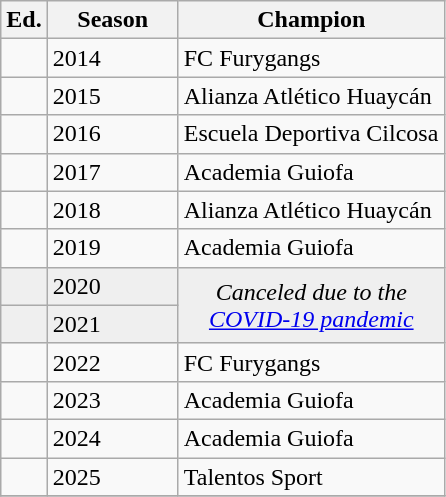<table class="wikitable sortable">
<tr>
<th width=px>Ed.</th>
<th width=80px>Season</th>
<th width=170px>Champion</th>
</tr>
<tr>
<td></td>
<td>2014</td>
<td>FC Furygangs</td>
</tr>
<tr>
<td></td>
<td>2015</td>
<td>Alianza Atlético Huaycán</td>
</tr>
<tr>
<td></td>
<td>2016</td>
<td>Escuela Deportiva Cilcosa</td>
</tr>
<tr>
<td></td>
<td>2017</td>
<td>Academia Guiofa</td>
</tr>
<tr>
<td></td>
<td>2018</td>
<td>Alianza Atlético Huaycán</td>
</tr>
<tr>
<td></td>
<td>2019</td>
<td>Academia Guiofa</td>
</tr>
<tr bgcolor=#efefef>
<td></td>
<td>2020</td>
<td rowspan=2 colspan="1" align=center><em>Canceled due to the <a href='#'>COVID-19 pandemic</a></em></td>
</tr>
<tr bgcolor=#efefef>
<td></td>
<td>2021</td>
</tr>
<tr>
<td></td>
<td>2022</td>
<td>FC Furygangs</td>
</tr>
<tr>
<td></td>
<td>2023</td>
<td>Academia Guiofa</td>
</tr>
<tr>
<td></td>
<td>2024</td>
<td>Academia Guiofa</td>
</tr>
<tr>
<td></td>
<td>2025</td>
<td>Talentos Sport</td>
</tr>
<tr>
</tr>
</table>
